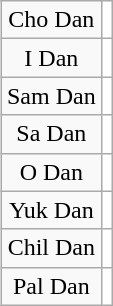<table class="wikitable" style="float:right; text-align:center;">
<tr>
<td>Cho Dan</td>
<td style="background:white;"></td>
</tr>
<tr>
<td>I Dan</td>
<td style="background:white;"></td>
</tr>
<tr>
<td>Sam Dan</td>
<td style="background:white;"></td>
</tr>
<tr>
<td>Sa Dan</td>
<td style="background:white;"></td>
</tr>
<tr>
<td>O Dan</td>
<td style="background:white;"></td>
</tr>
<tr>
<td>Yuk Dan</td>
<td style="background:white;"></td>
</tr>
<tr>
<td>Chil Dan</td>
<td style="background:white;"></td>
</tr>
<tr>
<td>Pal Dan</td>
<td style="background:white;"></td>
</tr>
</table>
